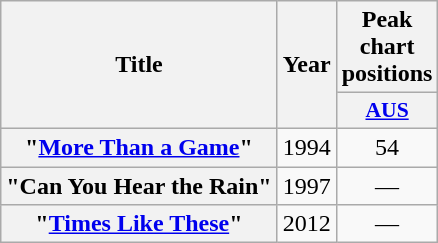<table class="wikitable plainrowheaders" style="text-align:center;">
<tr>
<th scope="col" rowspan="2">Title</th>
<th scope="col" rowspan="2">Year</th>
<th scope="col" colspan="1">Peak chart positions</th>
</tr>
<tr>
<th scope="col" style="width:3em;font-size:90%;"><a href='#'>AUS</a><br></th>
</tr>
<tr>
<th scope="row">"<a href='#'>More Than a Game</a>"</th>
<td>1994</td>
<td>54</td>
</tr>
<tr>
<th scope="row">"Can You Hear the Rain"</th>
<td>1997</td>
<td>—</td>
</tr>
<tr>
<th scope="row">"<a href='#'>Times Like These</a>"</th>
<td>2012</td>
<td>—</td>
</tr>
</table>
